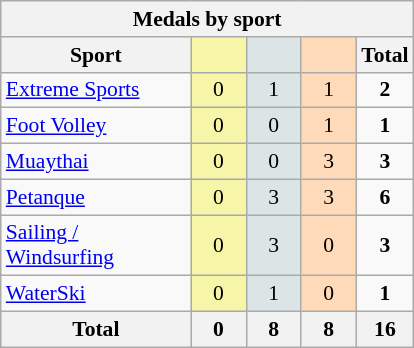<table class="wikitable" style="font-size:90%; text-align:center;">
<tr>
<th colspan=5>Medals by sport</th>
</tr>
<tr>
<th width=120>Sport</th>
<th scope="col" width=30 style="background:#F7F6A8;"></th>
<th scope="col" width=30 style="background:#DCE5E5;"></th>
<th scope="col" width=30 style="background:#FFDAB9;"></th>
<th width=30>Total</th>
</tr>
<tr>
<td align=left> <a href='#'>Extreme Sports</a></td>
<td style="background:#F7F6A8;">0</td>
<td style="background:#DCE5E5;">1</td>
<td style="background:#FFDAB9;">1</td>
<td><strong>2</strong></td>
</tr>
<tr>
<td align=left> <a href='#'>Foot Volley</a></td>
<td style="background:#F7F6A8;">0</td>
<td style="background:#DCE5E5;">0</td>
<td style="background:#FFDAB9;">1</td>
<td><strong>1</strong></td>
</tr>
<tr>
<td align=left> <a href='#'>Muaythai</a></td>
<td style="background:#F7F6A8;">0</td>
<td style="background:#DCE5E5;">0</td>
<td style="background:#FFDAB9;">3</td>
<td><strong>3</strong></td>
</tr>
<tr>
<td align=left> <a href='#'>Petanque</a></td>
<td style="background:#F7F6A8;">0</td>
<td style="background:#DCE5E5;">3</td>
<td style="background:#FFDAB9;">3</td>
<td><strong>6</strong></td>
</tr>
<tr>
<td align=left> <a href='#'>Sailing / Windsurfing</a></td>
<td style="background:#F7F6A8;">0</td>
<td style="background:#DCE5E5;">3</td>
<td style="background:#FFDAB9;">0</td>
<td><strong>3</strong></td>
</tr>
<tr>
<td align=left> <a href='#'>WaterSki</a></td>
<td style="background:#F7F6A8;">0</td>
<td style="background:#DCE5E5;">1</td>
<td style="background:#FFDAB9;">0</td>
<td><strong>1</strong></td>
</tr>
<tr class="sortbottom">
<th>Total</th>
<th>0</th>
<th>8</th>
<th>8</th>
<th>16</th>
</tr>
</table>
